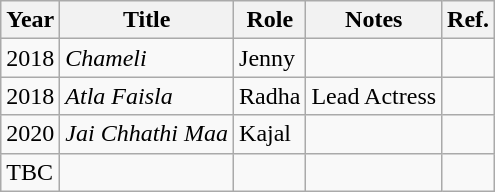<table class="wikitable sortable">
<tr>
<th>Year</th>
<th>Title</th>
<th>Role</th>
<th>Notes</th>
<th>Ref.</th>
</tr>
<tr>
<td>2018</td>
<td><em>Chameli</em></td>
<td>Jenny</td>
<td></td>
<td></td>
</tr>
<tr>
<td>2018</td>
<td><em>Atla Faisla</em></td>
<td>Radha</td>
<td>Lead Actress</td>
<td></td>
</tr>
<tr>
<td>2020</td>
<td><em>Jai Chhathi Maa</em></td>
<td>Kajal</td>
<td></td>
<td></td>
</tr>
<tr>
<td>TBC</td>
<td></td>
<td></td>
<td></td>
<td></td>
</tr>
</table>
